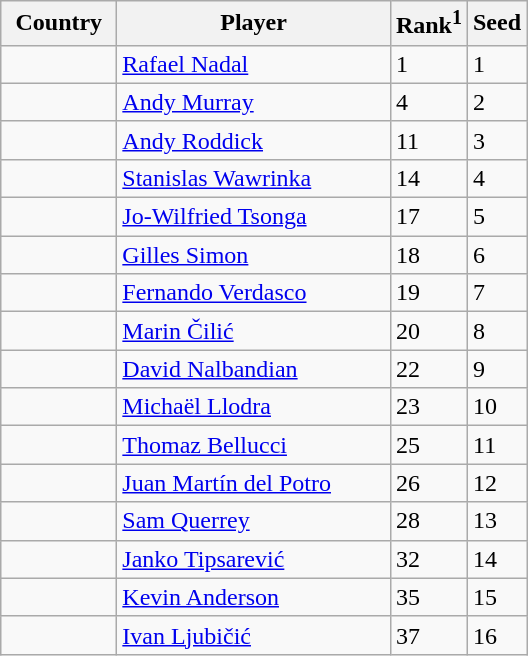<table class="wikitable" border="1">
<tr>
<th width="70">Country</th>
<th width="175">Player</th>
<th>Rank<sup>1</sup></th>
<th>Seed</th>
</tr>
<tr>
<td></td>
<td><a href='#'>Rafael Nadal</a></td>
<td>1</td>
<td>1</td>
</tr>
<tr>
<td></td>
<td><a href='#'>Andy Murray</a></td>
<td>4</td>
<td>2</td>
</tr>
<tr>
<td></td>
<td><a href='#'>Andy Roddick</a></td>
<td>11</td>
<td>3</td>
</tr>
<tr>
<td></td>
<td><a href='#'>Stanislas Wawrinka</a></td>
<td>14</td>
<td>4</td>
</tr>
<tr>
<td></td>
<td><a href='#'>Jo-Wilfried Tsonga</a></td>
<td>17</td>
<td>5</td>
</tr>
<tr>
<td></td>
<td><a href='#'>Gilles Simon</a></td>
<td>18</td>
<td>6</td>
</tr>
<tr>
<td></td>
<td><a href='#'>Fernando Verdasco</a></td>
<td>19</td>
<td>7</td>
</tr>
<tr>
<td></td>
<td><a href='#'>Marin Čilić</a></td>
<td>20</td>
<td>8</td>
</tr>
<tr>
<td></td>
<td><a href='#'>David Nalbandian</a></td>
<td>22</td>
<td>9</td>
</tr>
<tr>
<td></td>
<td><a href='#'>Michaël Llodra</a></td>
<td>23</td>
<td>10</td>
</tr>
<tr>
<td></td>
<td><a href='#'>Thomaz Bellucci</a></td>
<td>25</td>
<td>11</td>
</tr>
<tr>
<td></td>
<td><a href='#'>Juan Martín del Potro</a></td>
<td>26</td>
<td>12</td>
</tr>
<tr>
<td></td>
<td><a href='#'>Sam Querrey</a></td>
<td>28</td>
<td>13</td>
</tr>
<tr>
<td></td>
<td><a href='#'>Janko Tipsarević</a></td>
<td>32</td>
<td>14</td>
</tr>
<tr>
<td></td>
<td><a href='#'>Kevin Anderson</a></td>
<td>35</td>
<td>15</td>
</tr>
<tr>
<td></td>
<td><a href='#'>Ivan Ljubičić</a></td>
<td>37</td>
<td>16</td>
</tr>
</table>
